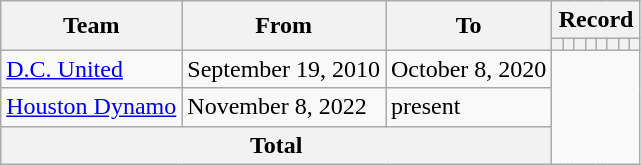<table class=wikitable style=text-align:center>
<tr>
<th rowspan="2">Team</th>
<th rowspan="2">From</th>
<th rowspan="2">To</th>
<th colspan="8">Record</th>
</tr>
<tr>
<th></th>
<th></th>
<th></th>
<th></th>
<th></th>
<th></th>
<th></th>
<th></th>
</tr>
<tr>
<td align=left><a href='#'>D.C. United</a></td>
<td align=left>September 19, 2010</td>
<td align=left>October 8, 2020<br></td>
</tr>
<tr>
<td align=left><a href='#'>Houston Dynamo</a></td>
<td align=left>November 8, 2022</td>
<td align=left>present<br></td>
</tr>
<tr>
<th colspan="3">Total<br></th>
</tr>
</table>
